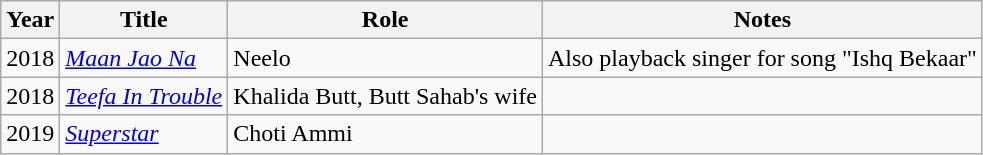<table class="wikitable">
<tr>
<th>Year</th>
<th>Title</th>
<th>Role</th>
<th>Notes</th>
</tr>
<tr>
<td>2018</td>
<td><em><a href='#'>Maan Jao Na</a></em></td>
<td>Neelo</td>
<td>Also playback singer for song "Ishq Bekaar"</td>
</tr>
<tr>
<td>2018</td>
<td><em><a href='#'>Teefa In Trouble</a></em></td>
<td>Khalida Butt, Butt Sahab's wife</td>
<td></td>
</tr>
<tr>
<td>2019</td>
<td><em><a href='#'>Superstar</a></em></td>
<td>Choti Ammi</td>
<td></td>
</tr>
</table>
